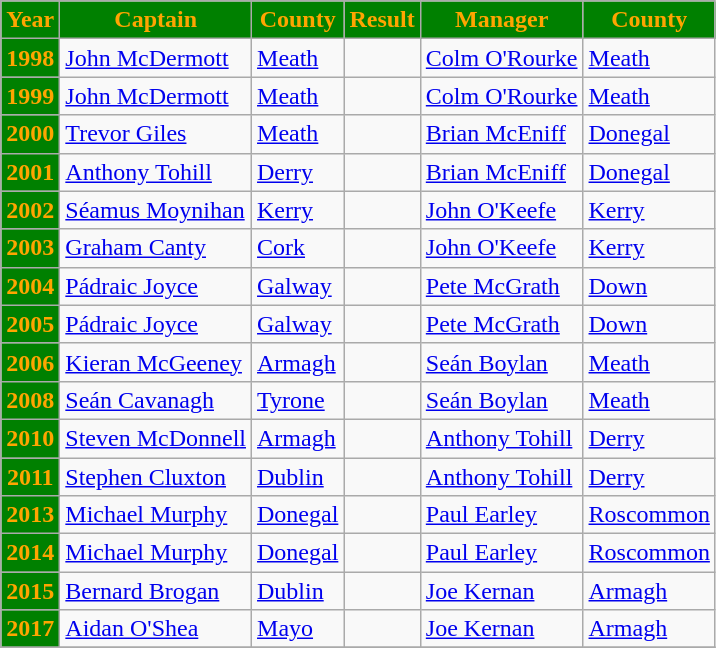<table class="wikitable">
<tr style="text-align:center;background:green; color:orange;">
<td><strong>Year</strong></td>
<td><strong>Captain</strong></td>
<td><strong>County</strong></td>
<td><strong>Result</strong></td>
<td><strong>Manager</strong></td>
<td><strong>County</strong></td>
</tr>
<tr>
<td style="text-align:center;background:green;color:orange;"><strong>1998</strong></td>
<td style="text-align:left;"><a href='#'>John McDermott</a></td>
<td><a href='#'>Meath</a></td>
<td></td>
<td><a href='#'>Colm O'Rourke</a></td>
<td><a href='#'>Meath</a></td>
</tr>
<tr>
<td style="text-align:center;background:green;color:orange;"><strong>1999</strong></td>
<td style="text-align:left;"><a href='#'>John McDermott</a></td>
<td><a href='#'>Meath</a></td>
<td></td>
<td><a href='#'>Colm O'Rourke</a></td>
<td><a href='#'>Meath</a></td>
</tr>
<tr>
<td style="text-align:center;background:green;color:orange;"><strong>2000</strong></td>
<td style="text-align:left;"><a href='#'>Trevor Giles</a></td>
<td><a href='#'>Meath</a></td>
<td></td>
<td><a href='#'>Brian McEniff</a></td>
<td><a href='#'>Donegal</a></td>
</tr>
<tr>
<td style="text-align:center;background:green;color:orange;"><strong>2001</strong></td>
<td style="text-align:left;"><a href='#'>Anthony Tohill</a></td>
<td><a href='#'>Derry</a></td>
<td></td>
<td><a href='#'>Brian McEniff</a></td>
<td><a href='#'>Donegal</a></td>
</tr>
<tr>
<td style="text-align:center;background:green;color:orange;"><strong>2002</strong></td>
<td style="text-align:left;"><a href='#'>Séamus Moynihan</a></td>
<td><a href='#'>Kerry</a></td>
<td></td>
<td><a href='#'>John O'Keefe</a></td>
<td><a href='#'>Kerry</a></td>
</tr>
<tr>
<td style="text-align:center;background:green;color:orange;"><strong>2003</strong></td>
<td style="text-align:left;"><a href='#'>Graham Canty</a></td>
<td><a href='#'>Cork</a></td>
<td></td>
<td><a href='#'>John O'Keefe</a></td>
<td><a href='#'>Kerry</a></td>
</tr>
<tr>
<td style="text-align:center;background:green;color:orange;"><strong>2004</strong></td>
<td style="text-align:left;"><a href='#'>Pádraic Joyce</a></td>
<td><a href='#'>Galway</a></td>
<td></td>
<td><a href='#'>Pete McGrath</a></td>
<td><a href='#'>Down</a></td>
</tr>
<tr>
<td style="text-align:center;background:green;color:orange;"><strong>2005</strong></td>
<td style="text-align:left;"><a href='#'>Pádraic Joyce</a></td>
<td><a href='#'>Galway</a></td>
<td></td>
<td><a href='#'>Pete McGrath</a></td>
<td><a href='#'>Down</a></td>
</tr>
<tr>
<td style="text-align:center;background:green;color:orange;"><strong>2006</strong></td>
<td style="text-align:left;"><a href='#'>Kieran McGeeney</a></td>
<td><a href='#'>Armagh</a></td>
<td></td>
<td><a href='#'>Seán Boylan</a></td>
<td><a href='#'>Meath</a></td>
</tr>
<tr>
<td style="text-align:center;background:green;color:orange;"><strong>2008</strong></td>
<td style="text-align:left;"><a href='#'>Seán Cavanagh</a></td>
<td><a href='#'>Tyrone</a></td>
<td></td>
<td><a href='#'>Seán Boylan</a></td>
<td><a href='#'>Meath</a></td>
</tr>
<tr>
<td style="text-align:center;background:green;color:orange;"><strong>2010</strong></td>
<td style="text-align:left;"><a href='#'>Steven McDonnell</a></td>
<td><a href='#'>Armagh</a></td>
<td></td>
<td><a href='#'>Anthony Tohill</a></td>
<td><a href='#'>Derry</a></td>
</tr>
<tr>
<td style="text-align:center;background:green;color:orange;"><strong>2011</strong></td>
<td style="text-align:left;"><a href='#'>Stephen Cluxton</a></td>
<td><a href='#'>Dublin</a></td>
<td></td>
<td><a href='#'>Anthony Tohill</a></td>
<td><a href='#'>Derry</a></td>
</tr>
<tr>
<td style="text-align:center;background:green;color:orange;"><strong>2013</strong></td>
<td style="text-align:left;"><a href='#'>Michael Murphy</a></td>
<td><a href='#'>Donegal</a></td>
<td></td>
<td><a href='#'>Paul Earley</a></td>
<td><a href='#'>Roscommon</a></td>
</tr>
<tr>
<td style="text-align:center;background:green;color:orange;"><strong>2014</strong></td>
<td style="text-align:left;"><a href='#'>Michael Murphy</a></td>
<td><a href='#'>Donegal</a></td>
<td></td>
<td><a href='#'>Paul Earley</a></td>
<td><a href='#'>Roscommon</a></td>
</tr>
<tr>
<td style="text-align:center;background:green;color:orange;"><strong>2015</strong></td>
<td style="text-align:left;"><a href='#'>Bernard Brogan</a></td>
<td><a href='#'>Dublin</a></td>
<td></td>
<td><a href='#'>Joe Kernan</a></td>
<td><a href='#'>Armagh</a></td>
</tr>
<tr>
<td style="text-align:center;background:green;color:orange;"><strong>2017</strong></td>
<td style="text-align:left;"><a href='#'>Aidan O'Shea</a></td>
<td><a href='#'>Mayo</a></td>
<td></td>
<td><a href='#'>Joe Kernan</a></td>
<td><a href='#'>Armagh</a></td>
</tr>
<tr>
</tr>
</table>
